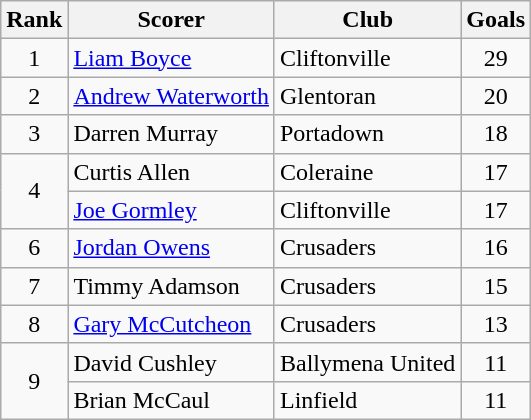<table class="wikitable" style="text-align:center">
<tr>
<th>Rank</th>
<th>Scorer</th>
<th>Club</th>
<th>Goals</th>
</tr>
<tr>
<td>1</td>
<td align="left"> <a href='#'>Liam Boyce</a></td>
<td align="left">Cliftonville</td>
<td>29</td>
</tr>
<tr>
<td>2</td>
<td align="left"> <a href='#'>Andrew Waterworth</a></td>
<td align="left">Glentoran</td>
<td>20</td>
</tr>
<tr>
<td>3</td>
<td align="left"> Darren Murray</td>
<td align="left">Portadown</td>
<td>18</td>
</tr>
<tr>
<td rowspan="2">4</td>
<td align="left"> Curtis Allen</td>
<td align="left">Coleraine</td>
<td>17</td>
</tr>
<tr>
<td align="left"> <a href='#'>Joe Gormley</a></td>
<td align="left">Cliftonville</td>
<td>17</td>
</tr>
<tr>
<td>6</td>
<td align="left"> <a href='#'>Jordan Owens</a></td>
<td align="left">Crusaders</td>
<td>16</td>
</tr>
<tr>
<td>7</td>
<td align="left"> Timmy Adamson</td>
<td align="left">Crusaders</td>
<td>15</td>
</tr>
<tr>
<td>8</td>
<td align="left"> <a href='#'>Gary McCutcheon</a></td>
<td align="left">Crusaders</td>
<td>13</td>
</tr>
<tr>
<td rowspan="2">9</td>
<td align="left"> David Cushley</td>
<td align="left">Ballymena United</td>
<td>11</td>
</tr>
<tr>
<td align="left"> Brian McCaul</td>
<td align="left">Linfield</td>
<td>11</td>
</tr>
</table>
